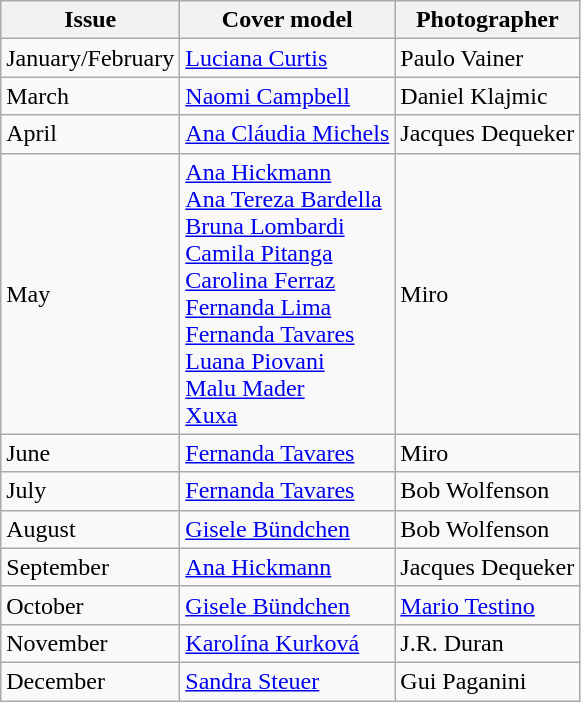<table class="wikitable">
<tr>
<th>Issue</th>
<th>Cover model</th>
<th>Photographer</th>
</tr>
<tr>
<td>January/February</td>
<td><a href='#'>Luciana Curtis</a></td>
<td>Paulo Vainer</td>
</tr>
<tr>
<td>March</td>
<td><a href='#'>Naomi Campbell</a></td>
<td>Daniel Klajmic</td>
</tr>
<tr>
<td>April</td>
<td><a href='#'>Ana Cláudia Michels</a></td>
<td>Jacques Dequeker</td>
</tr>
<tr>
<td>May</td>
<td><a href='#'>Ana Hickmann</a><br><a href='#'>Ana Tereza Bardella</a><br><a href='#'>Bruna Lombardi</a><br><a href='#'>Camila Pitanga</a><br><a href='#'>Carolina Ferraz</a><br><a href='#'>Fernanda Lima</a><br><a href='#'>Fernanda Tavares</a><br><a href='#'>Luana Piovani</a><br><a href='#'>Malu Mader</a><br><a href='#'>Xuxa</a></td>
<td>Miro</td>
</tr>
<tr>
<td>June</td>
<td><a href='#'>Fernanda Tavares</a></td>
<td>Miro</td>
</tr>
<tr>
<td>July</td>
<td><a href='#'>Fernanda Tavares</a></td>
<td>Bob Wolfenson</td>
</tr>
<tr>
<td>August</td>
<td><a href='#'>Gisele Bündchen</a></td>
<td>Bob Wolfenson</td>
</tr>
<tr>
<td>September</td>
<td><a href='#'>Ana Hickmann</a></td>
<td>Jacques Dequeker</td>
</tr>
<tr>
<td>October</td>
<td><a href='#'>Gisele Bündchen</a></td>
<td><a href='#'>Mario Testino</a></td>
</tr>
<tr>
<td>November</td>
<td><a href='#'>Karolína Kurková</a></td>
<td>J.R. Duran</td>
</tr>
<tr>
<td>December</td>
<td><a href='#'>Sandra Steuer</a></td>
<td>Gui Paganini</td>
</tr>
</table>
